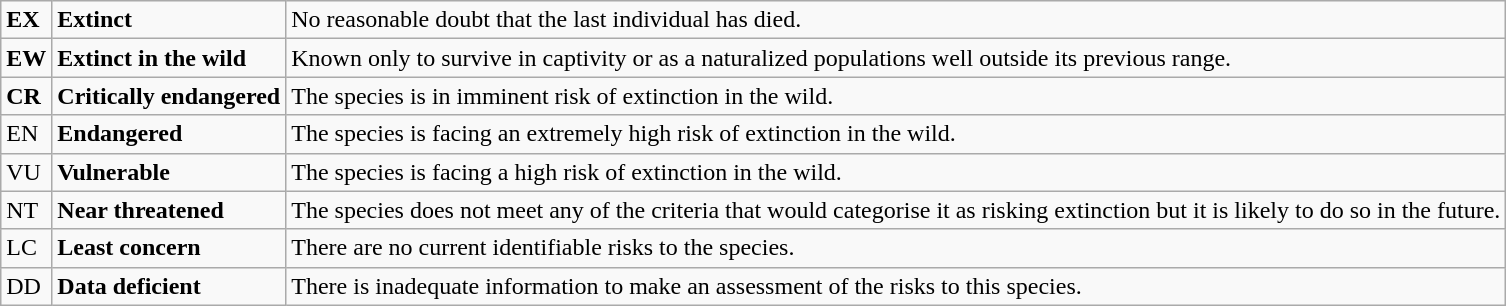<table class="wikitable" style="text-align:left">
<tr>
<td><strong>EX</strong></td>
<td><strong>Extinct</strong></td>
<td>No reasonable doubt that the last individual has died.</td>
</tr>
<tr>
<td><strong>E<span>W</span></strong></td>
<td><strong>Extinct in the wild</strong></td>
<td>Known only to survive in captivity or as a naturalized populations well outside its previous range.</td>
</tr>
<tr>
<td><span><strong>CR</strong></span></td>
<td><strong>Critically endangered</strong></td>
<td>The species is in imminent risk of extinction in the wild.</td>
</tr>
<tr>
<td><span>EN</span></td>
<td><strong>Endangered</strong></td>
<td>The species is facing an extremely high risk of extinction in the wild.</td>
</tr>
<tr>
<td><span>VU</span></td>
<td><strong>Vulnerable</strong></td>
<td>The species is facing a high risk of extinction in the wild.</td>
</tr>
<tr>
<td><span>NT</span></td>
<td><strong>Near threatened</strong></td>
<td>The species does not meet any of the criteria that would categorise it as risking extinction but it is likely to do so in the future.</td>
</tr>
<tr>
<td>LC</td>
<td><strong>Least concern</strong></td>
<td>There are no current identifiable risks to the species.</td>
</tr>
<tr>
<td><span>DD</span></td>
<td><strong>Data deficient</strong></td>
<td>There is inadequate information to make an assessment of the risks to this species.</td>
</tr>
</table>
